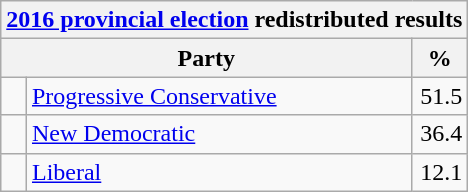<table class="wikitable">
<tr>
<th colspan="4"><a href='#'>2016 provincial election</a> redistributed results</th>
</tr>
<tr>
<th bgcolor="#DDDDFF" width="130px" colspan="2">Party</th>
<th bgcolor="#DDDDFF" width="30px">%</th>
</tr>
<tr>
<td> </td>
<td><a href='#'>Progressive Conservative</a></td>
<td align=right>51.5</td>
</tr>
<tr>
<td> </td>
<td><a href='#'>New Democratic</a></td>
<td align=right>36.4</td>
</tr>
<tr>
<td> </td>
<td><a href='#'>Liberal</a></td>
<td align=right>12.1</td>
</tr>
</table>
